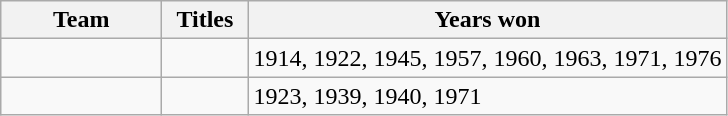<table class="wikitable sortable">
<tr>
<th width=100px>Team</th>
<th width=50px>Titles</th>
<th>Years won</th>
</tr>
<tr>
<td></td>
<td></td>
<td>1914, 1922, 1945, 1957, 1960, 1963, 1971, 1976</td>
</tr>
<tr>
<td></td>
<td></td>
<td>1923, 1939, 1940, 1971</td>
</tr>
</table>
